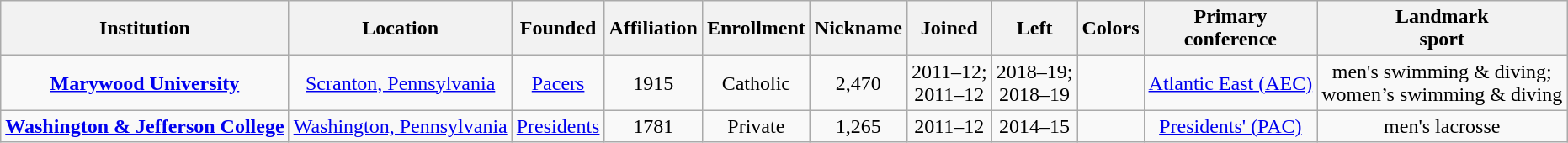<table class="wikitable sortable" style="text-align:center;">
<tr>
<th>Institution</th>
<th>Location</th>
<th>Founded</th>
<th>Affiliation</th>
<th>Enrollment</th>
<th>Nickname</th>
<th>Joined</th>
<th>Left</th>
<th>Colors</th>
<th>Primary<br>conference</th>
<th>Landmark<br>sport</th>
</tr>
<tr>
<td><strong><a href='#'>Marywood University</a></strong></td>
<td><a href='#'>Scranton, Pennsylvania</a></td>
<td><a href='#'>Pacers</a></td>
<td>1915</td>
<td>Catholic<br></td>
<td>2,470</td>
<td>2011–12;<br>2011–12</td>
<td>2018–19;<br>2018–19</td>
<td> </td>
<td><a href='#'>Atlantic East (AEC)</a></td>
<td>men's swimming & diving;<br>women’s swimming & diving</td>
</tr>
<tr>
<td><strong><a href='#'>Washington & Jefferson College</a></strong></td>
<td><a href='#'>Washington, Pennsylvania</a></td>
<td><a href='#'>Presidents</a></td>
<td>1781</td>
<td>Private</td>
<td>1,265</td>
<td>2011–12</td>
<td>2014–15</td>
<td> </td>
<td><a href='#'>Presidents' (PAC)</a></td>
<td>men's lacrosse</td>
</tr>
</table>
